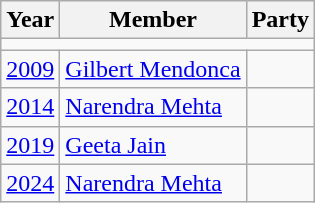<table class="wikitable">
<tr>
<th>Year</th>
<th>Member</th>
<th colspan="2">Party</th>
</tr>
<tr>
<td colspan="4"></td>
</tr>
<tr>
<td><a href='#'>2009</a></td>
<td><a href='#'>Gilbert Mendonca</a></td>
<td></td>
</tr>
<tr>
<td><a href='#'>2014</a></td>
<td><a href='#'>Narendra Mehta</a></td>
<td></td>
</tr>
<tr>
<td><a href='#'>2019</a></td>
<td><a href='#'>Geeta Jain</a></td>
<td></td>
</tr>
<tr>
<td><a href='#'>2024</a></td>
<td><a href='#'>Narendra Mehta</a></td>
<td></td>
</tr>
</table>
